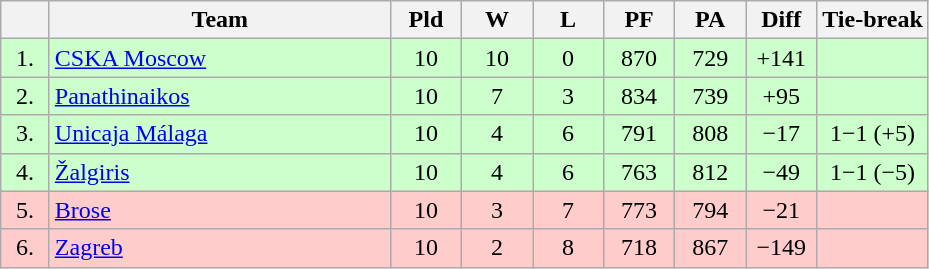<table class="wikitable" style="text-align:center">
<tr>
<th width=25></th>
<th width=220>Team</th>
<th width=40>Pld</th>
<th width=40>W</th>
<th width=40>L</th>
<th width=40>PF</th>
<th width=40>PA</th>
<th width=40>Diff</th>
<th>Tie-break</th>
</tr>
<tr style="background:#ccffcc">
<td>1.</td>
<td align=left> <a href='#'>CSKA Moscow</a></td>
<td>10</td>
<td>10</td>
<td>0</td>
<td>870</td>
<td>729</td>
<td>+141</td>
<td></td>
</tr>
<tr style="background:#ccffcc">
<td>2.</td>
<td align=left> <a href='#'>Panathinaikos</a></td>
<td>10</td>
<td>7</td>
<td>3</td>
<td>834</td>
<td>739</td>
<td>+95</td>
<td></td>
</tr>
<tr style="background:#ccffcc">
<td>3.</td>
<td align=left> <a href='#'>Unicaja Málaga</a></td>
<td>10</td>
<td>4</td>
<td>6</td>
<td>791</td>
<td>808</td>
<td>−17</td>
<td>1−1 (+5)</td>
</tr>
<tr style="background:#ccffcc">
<td>4.</td>
<td align=left> <a href='#'>Žalgiris</a></td>
<td>10</td>
<td>4</td>
<td>6</td>
<td>763</td>
<td>812</td>
<td>−49</td>
<td>1−1 (−5)</td>
</tr>
<tr style="background:#ffcccc;">
<td>5.</td>
<td align=left> <a href='#'>Brose</a></td>
<td>10</td>
<td>3</td>
<td>7</td>
<td>773</td>
<td>794</td>
<td>−21</td>
<td></td>
</tr>
<tr style="background:#ffcccc;">
<td>6.</td>
<td align=left> <a href='#'>Zagreb</a></td>
<td>10</td>
<td>2</td>
<td>8</td>
<td>718</td>
<td>867</td>
<td>−149</td>
<td></td>
</tr>
</table>
